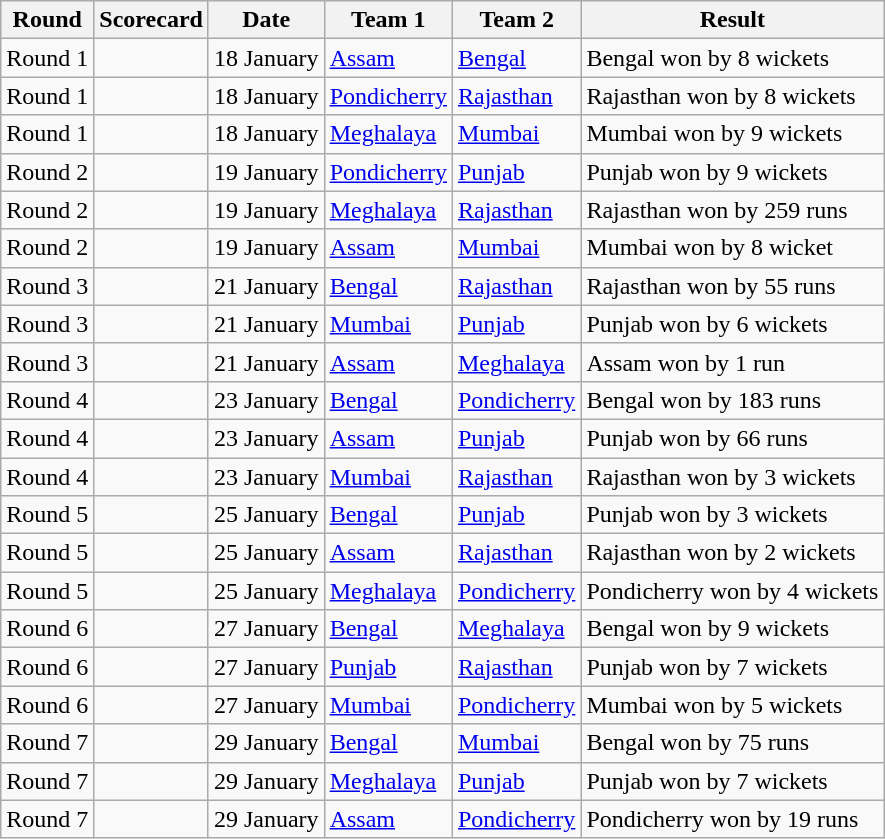<table class="wikitable collapsible sortable collapsed">
<tr>
<th>Round</th>
<th>Scorecard</th>
<th>Date</th>
<th>Team 1</th>
<th>Team 2</th>
<th>Result</th>
</tr>
<tr>
<td>Round 1</td>
<td></td>
<td>18 January</td>
<td><a href='#'>Assam</a></td>
<td><a href='#'>Bengal</a></td>
<td>Bengal won by 8 wickets</td>
</tr>
<tr>
<td>Round 1</td>
<td></td>
<td>18 January</td>
<td><a href='#'>Pondicherry</a></td>
<td><a href='#'>Rajasthan</a></td>
<td>Rajasthan won by 8 wickets</td>
</tr>
<tr>
<td>Round 1</td>
<td></td>
<td>18 January</td>
<td><a href='#'>Meghalaya</a></td>
<td><a href='#'>Mumbai</a></td>
<td>Mumbai won by 9 wickets</td>
</tr>
<tr>
<td>Round 2</td>
<td></td>
<td>19 January</td>
<td><a href='#'>Pondicherry</a></td>
<td><a href='#'>Punjab</a></td>
<td>Punjab won by 9 wickets</td>
</tr>
<tr>
<td>Round 2</td>
<td></td>
<td>19 January</td>
<td><a href='#'>Meghalaya</a></td>
<td><a href='#'>Rajasthan</a></td>
<td>Rajasthan won by 259 runs</td>
</tr>
<tr>
<td>Round 2</td>
<td></td>
<td>19 January</td>
<td><a href='#'>Assam</a></td>
<td><a href='#'>Mumbai</a></td>
<td>Mumbai won by 8 wicket</td>
</tr>
<tr>
<td>Round 3</td>
<td></td>
<td>21 January</td>
<td><a href='#'>Bengal</a></td>
<td><a href='#'>Rajasthan</a></td>
<td>Rajasthan won by 55 runs</td>
</tr>
<tr>
<td>Round 3</td>
<td></td>
<td>21 January</td>
<td><a href='#'>Mumbai</a></td>
<td><a href='#'>Punjab</a></td>
<td>Punjab won by 6 wickets</td>
</tr>
<tr>
<td>Round 3</td>
<td></td>
<td>21 January</td>
<td><a href='#'>Assam</a></td>
<td><a href='#'>Meghalaya</a></td>
<td>Assam won by 1 run</td>
</tr>
<tr>
<td>Round 4</td>
<td></td>
<td>23 January</td>
<td><a href='#'>Bengal</a></td>
<td><a href='#'>Pondicherry</a></td>
<td>Bengal won by 183 runs</td>
</tr>
<tr>
<td>Round 4</td>
<td></td>
<td>23 January</td>
<td><a href='#'>Assam</a></td>
<td><a href='#'>Punjab</a></td>
<td>Punjab won by 66 runs</td>
</tr>
<tr>
<td>Round 4</td>
<td></td>
<td>23 January</td>
<td><a href='#'>Mumbai</a></td>
<td><a href='#'>Rajasthan</a></td>
<td>Rajasthan won by 3 wickets</td>
</tr>
<tr>
<td>Round 5</td>
<td></td>
<td>25 January</td>
<td><a href='#'>Bengal</a></td>
<td><a href='#'>Punjab</a></td>
<td>Punjab won by 3 wickets</td>
</tr>
<tr>
<td>Round 5</td>
<td></td>
<td>25 January</td>
<td><a href='#'>Assam</a></td>
<td><a href='#'>Rajasthan</a></td>
<td>Rajasthan won by 2 wickets</td>
</tr>
<tr>
<td>Round 5</td>
<td></td>
<td>25 January</td>
<td><a href='#'>Meghalaya</a></td>
<td><a href='#'>Pondicherry</a></td>
<td>Pondicherry won by 4 wickets</td>
</tr>
<tr>
<td>Round 6</td>
<td></td>
<td>27 January</td>
<td><a href='#'>Bengal</a></td>
<td><a href='#'>Meghalaya</a></td>
<td>Bengal won by 9 wickets</td>
</tr>
<tr>
<td>Round 6</td>
<td></td>
<td>27 January</td>
<td><a href='#'>Punjab</a></td>
<td><a href='#'>Rajasthan</a></td>
<td>Punjab won by 7 wickets</td>
</tr>
<tr>
<td>Round 6</td>
<td></td>
<td>27 January</td>
<td><a href='#'>Mumbai</a></td>
<td><a href='#'>Pondicherry</a></td>
<td>Mumbai won by 5 wickets</td>
</tr>
<tr>
<td>Round 7</td>
<td></td>
<td>29 January</td>
<td><a href='#'>Bengal</a></td>
<td><a href='#'>Mumbai</a></td>
<td>Bengal won by 75 runs</td>
</tr>
<tr>
<td>Round 7</td>
<td></td>
<td>29 January</td>
<td><a href='#'>Meghalaya</a></td>
<td><a href='#'>Punjab</a></td>
<td>Punjab won by 7 wickets</td>
</tr>
<tr>
<td>Round 7</td>
<td></td>
<td>29 January</td>
<td><a href='#'>Assam</a></td>
<td><a href='#'>Pondicherry</a></td>
<td>Pondicherry won by 19 runs</td>
</tr>
</table>
